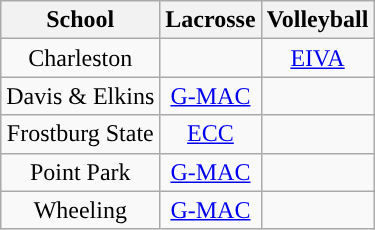<table class="wikitable" style="text-align:center;">
<tr>
<th>School</th>
<th>Lacrosse</th>
<th>Volleyball</th>
</tr>
<tr>
<td>Charleston</td>
<td></td>
<td><a href='#'>EIVA</a></td>
</tr>
<tr>
<td>Davis & Elkins</td>
<td><a href='#'>G-MAC</a></td>
<td></td>
</tr>
<tr>
<td>Frostburg State</td>
<td><a href='#'>ECC</a></td>
<td></td>
</tr>
<tr>
<td>Point Park</td>
<td><a href='#'>G-MAC</a></td>
<td></td>
</tr>
<tr>
<td>Wheeling</td>
<td><a href='#'>G-MAC</a></td>
<td></td>
</tr>
</table>
